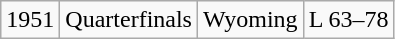<table class="wikitable">
<tr align="center">
<td>1951</td>
<td>Quarterfinals</td>
<td>Wyoming</td>
<td>L 63–78</td>
</tr>
</table>
